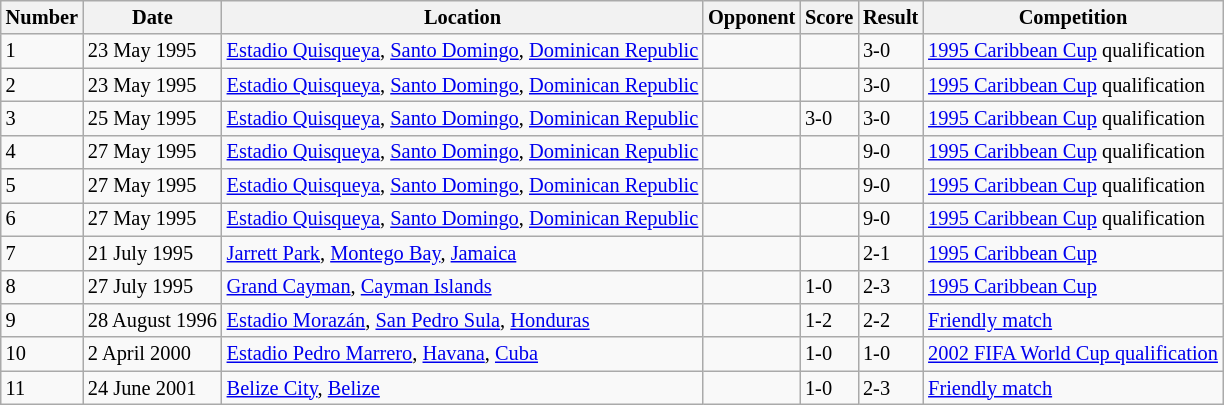<table class="wikitable" style="font-size:85%;">
<tr>
<th>Number</th>
<th>Date</th>
<th>Location</th>
<th>Opponent</th>
<th>Score</th>
<th>Result</th>
<th>Competition</th>
</tr>
<tr>
<td>1</td>
<td>23 May 1995</td>
<td><a href='#'>Estadio Quisqueya</a>, <a href='#'>Santo Domingo</a>, <a href='#'>Dominican Republic</a></td>
<td></td>
<td></td>
<td>3-0</td>
<td><a href='#'>1995 Caribbean Cup</a> qualification</td>
</tr>
<tr>
<td>2</td>
<td>23 May 1995</td>
<td><a href='#'>Estadio Quisqueya</a>, <a href='#'>Santo Domingo</a>, <a href='#'>Dominican Republic</a></td>
<td></td>
<td></td>
<td>3-0</td>
<td><a href='#'>1995 Caribbean Cup</a> qualification</td>
</tr>
<tr>
<td>3</td>
<td>25 May 1995</td>
<td><a href='#'>Estadio Quisqueya</a>, <a href='#'>Santo Domingo</a>, <a href='#'>Dominican Republic</a></td>
<td></td>
<td>3-0</td>
<td>3-0</td>
<td><a href='#'>1995 Caribbean Cup</a> qualification</td>
</tr>
<tr>
<td>4</td>
<td>27 May 1995</td>
<td><a href='#'>Estadio Quisqueya</a>, <a href='#'>Santo Domingo</a>, <a href='#'>Dominican Republic</a></td>
<td></td>
<td></td>
<td>9-0</td>
<td><a href='#'>1995 Caribbean Cup</a> qualification</td>
</tr>
<tr>
<td>5</td>
<td>27 May 1995</td>
<td><a href='#'>Estadio Quisqueya</a>, <a href='#'>Santo Domingo</a>, <a href='#'>Dominican Republic</a></td>
<td></td>
<td></td>
<td>9-0</td>
<td><a href='#'>1995 Caribbean Cup</a> qualification</td>
</tr>
<tr>
<td>6</td>
<td>27 May 1995</td>
<td><a href='#'>Estadio Quisqueya</a>, <a href='#'>Santo Domingo</a>, <a href='#'>Dominican Republic</a></td>
<td></td>
<td></td>
<td>9-0</td>
<td><a href='#'>1995 Caribbean Cup</a> qualification</td>
</tr>
<tr>
<td>7</td>
<td>21 July 1995</td>
<td><a href='#'>Jarrett Park</a>, <a href='#'>Montego Bay</a>, <a href='#'>Jamaica</a></td>
<td></td>
<td></td>
<td>2-1</td>
<td><a href='#'>1995 Caribbean Cup</a></td>
</tr>
<tr>
<td>8</td>
<td>27 July 1995</td>
<td><a href='#'>Grand Cayman</a>, <a href='#'>Cayman Islands</a></td>
<td></td>
<td>1-0</td>
<td>2-3</td>
<td><a href='#'>1995 Caribbean Cup</a></td>
</tr>
<tr>
<td>9</td>
<td>28 August 1996</td>
<td><a href='#'>Estadio Morazán</a>, <a href='#'>San Pedro Sula</a>, <a href='#'>Honduras</a></td>
<td></td>
<td>1-2</td>
<td>2-2</td>
<td><a href='#'>Friendly match</a></td>
</tr>
<tr>
<td>10</td>
<td>2 April 2000</td>
<td><a href='#'>Estadio Pedro Marrero</a>, <a href='#'>Havana</a>, <a href='#'>Cuba</a></td>
<td></td>
<td>1-0</td>
<td>1-0</td>
<td><a href='#'>2002 FIFA World Cup qualification</a></td>
</tr>
<tr>
<td>11</td>
<td>24 June 2001</td>
<td><a href='#'>Belize City</a>, <a href='#'>Belize</a></td>
<td></td>
<td>1-0</td>
<td>2-3</td>
<td><a href='#'>Friendly match</a></td>
</tr>
</table>
